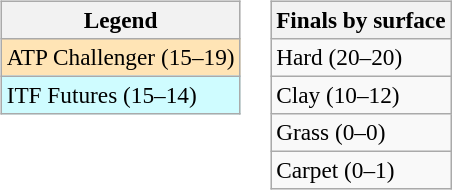<table>
<tr valign=top>
<td><br><table class=wikitable style=font-size:97%>
<tr>
<th>Legend</th>
</tr>
<tr bgcolor=moccasin>
<td>ATP Challenger (15–19)</td>
</tr>
<tr bgcolor=cffcff>
<td>ITF Futures (15–14)</td>
</tr>
</table>
</td>
<td><br><table class=wikitable style=font-size:97%>
<tr>
<th>Finals by surface</th>
</tr>
<tr>
<td>Hard (20–20)</td>
</tr>
<tr>
<td>Clay (10–12)</td>
</tr>
<tr>
<td>Grass (0–0)</td>
</tr>
<tr>
<td>Carpet (0–1)</td>
</tr>
</table>
</td>
</tr>
</table>
